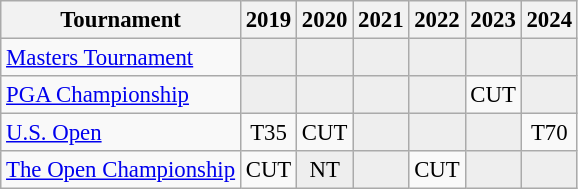<table class="wikitable" style="font-size:95%;text-align:center;">
<tr>
<th>Tournament</th>
<th>2019</th>
<th>2020</th>
<th>2021</th>
<th>2022</th>
<th>2023</th>
<th>2024</th>
</tr>
<tr>
<td align=left><a href='#'>Masters Tournament</a></td>
<td style="background:#eeeeee;"></td>
<td style="background:#eeeeee;"></td>
<td style="background:#eeeeee;"></td>
<td style="background:#eeeeee;"></td>
<td style="background:#eeeeee;"></td>
<td style="background:#eeeeee;"></td>
</tr>
<tr>
<td align=left><a href='#'>PGA Championship</a></td>
<td style="background:#eeeeee;"></td>
<td style="background:#eeeeee;"></td>
<td style="background:#eeeeee;"></td>
<td style="background:#eeeeee;"></td>
<td>CUT</td>
<td style="background:#eeeeee;"></td>
</tr>
<tr>
<td align=left><a href='#'>U.S. Open</a></td>
<td>T35</td>
<td>CUT</td>
<td style="background:#eeeeee;"></td>
<td style="background:#eeeeee;"></td>
<td style="background:#eeeeee;"></td>
<td>T70</td>
</tr>
<tr>
<td align=left><a href='#'>The Open Championship</a></td>
<td>CUT</td>
<td style="background:#eeeeee;">NT</td>
<td style="background:#eeeeee;"></td>
<td>CUT</td>
<td style="background:#eeeeee;"></td>
<td style="background:#eeeeee;"></td>
</tr>
</table>
